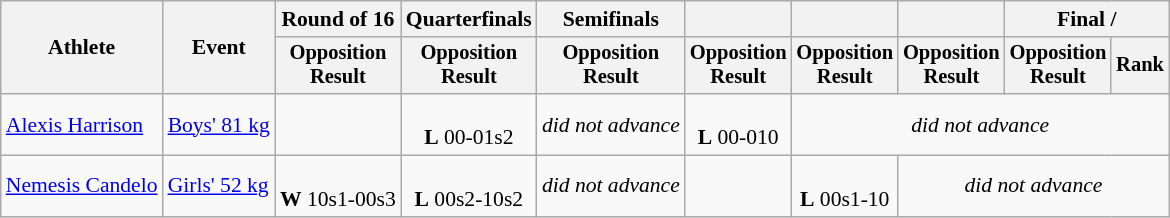<table class="wikitable" style="font-size:90%">
<tr>
<th rowspan=2>Athlete</th>
<th rowspan=2>Event</th>
<th>Round of 16</th>
<th>Quarterfinals</th>
<th>Semifinals</th>
<th></th>
<th></th>
<th></th>
<th colspan=2>Final / </th>
</tr>
<tr style="font-size:95%">
<th>Opposition<br>Result</th>
<th>Opposition<br>Result</th>
<th>Opposition<br>Result</th>
<th>Opposition<br>Result</th>
<th>Opposition<br>Result</th>
<th>Opposition<br>Result</th>
<th>Opposition<br>Result</th>
<th>Rank</th>
</tr>
<tr align=center>
<td align=left><a href='#'>Alexis Harrison</a></td>
<td align=left><a href='#'>Boys' 81 kg</a></td>
<td></td>
<td><br> <strong>L</strong> 00-01s2</td>
<td><em>did not advance</em></td>
<td><br> <strong>L</strong> 00-010</td>
<td Colspan=4><em>did not advance</em></td>
</tr>
<tr align=center>
<td align=left><a href='#'>Nemesis Candelo</a></td>
<td align=left><a href='#'>Girls' 52 kg</a></td>
<td><br> <strong>W</strong> 10s1-00s3</td>
<td><br> <strong>L</strong> 00s2-10s2</td>
<td><em>did not advance</em></td>
<td></td>
<td><br> <strong>L</strong> 00s1-10</td>
<td Colspan=3><em>did not advance</em></td>
</tr>
</table>
